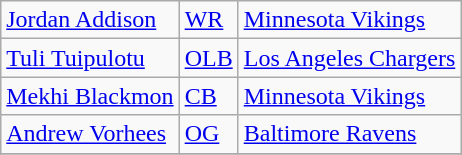<table class="wikitable" text-align:center;>
<tr>
<td><a href='#'>Jordan Addison</a></td>
<td><a href='#'>WR</a></td>
<td><a href='#'>Minnesota Vikings</a></td>
</tr>
<tr>
<td><a href='#'>Tuli Tuipulotu</a></td>
<td><a href='#'>OLB</a></td>
<td><a href='#'>Los Angeles Chargers</a></td>
</tr>
<tr>
<td><a href='#'>Mekhi Blackmon</a></td>
<td><a href='#'>CB</a></td>
<td><a href='#'>Minnesota Vikings</a></td>
</tr>
<tr>
<td><a href='#'>Andrew Vorhees</a></td>
<td><a href='#'>OG</a></td>
<td><a href='#'>Baltimore Ravens</a></td>
</tr>
<tr>
</tr>
</table>
